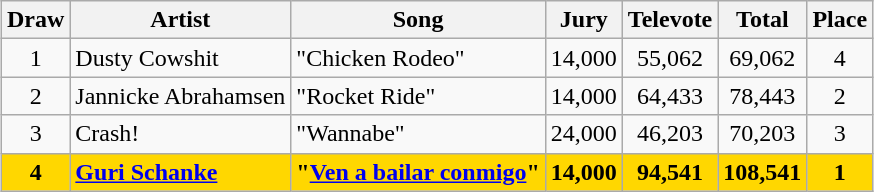<table class="sortable wikitable" style="margin: 1em auto 1em auto; text-align:center;">
<tr>
<th>Draw</th>
<th>Artist</th>
<th>Song</th>
<th>Jury</th>
<th>Televote</th>
<th>Total</th>
<th>Place</th>
</tr>
<tr>
<td>1</td>
<td style="text-align:left;">Dusty Cowshit</td>
<td style="text-align:left;">"Chicken Rodeo"</td>
<td>14,000</td>
<td>55,062</td>
<td>69,062</td>
<td>4</td>
</tr>
<tr>
<td>2</td>
<td style="text-align:left;">Jannicke Abrahamsen</td>
<td style="text-align:left;">"Rocket Ride"</td>
<td>14,000</td>
<td>64,433</td>
<td>78,443</td>
<td>2</td>
</tr>
<tr>
<td>3</td>
<td style="text-align:left;">Crash!</td>
<td style="text-align:left;">"Wannabe"</td>
<td>24,000</td>
<td>46,203</td>
<td>70,203</td>
<td>3</td>
</tr>
<tr style="font-weight:bold; background:gold;">
<td>4</td>
<td style="text-align:left;"><a href='#'>Guri Schanke</a></td>
<td style="text-align:left;">"<a href='#'>Ven a bailar conmigo</a>"</td>
<td>14,000</td>
<td>94,541</td>
<td>108,541</td>
<td>1</td>
</tr>
</table>
